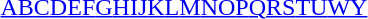<table id="toc" class="toc" summary="Class">
<tr>
<th></th>
</tr>
<tr>
<td style="text-align:center;"><a href='#'>A</a><a href='#'>B</a><a href='#'>C</a><a href='#'>D</a><a href='#'>E</a><a href='#'>F</a><a href='#'>G</a><a href='#'>H</a><a href='#'>I</a><a href='#'>J</a><a href='#'>K</a><a href='#'>L</a><a href='#'>M</a><a href='#'>N</a><a href='#'>O</a><a href='#'>P</a><a href='#'>Q</a><a href='#'>R</a><a href='#'>S</a><a href='#'>T</a><a href='#'>U</a><a href='#'>W</a><a href='#'>Y</a></td>
</tr>
</table>
